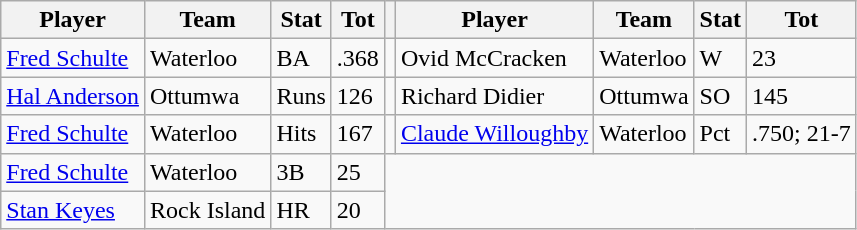<table class="wikitable">
<tr>
<th>Player</th>
<th>Team</th>
<th>Stat</th>
<th>Tot</th>
<th></th>
<th>Player</th>
<th>Team</th>
<th>Stat</th>
<th>Tot</th>
</tr>
<tr>
<td><a href='#'>Fred Schulte</a></td>
<td>Waterloo</td>
<td>BA</td>
<td>.368</td>
<td></td>
<td>Ovid McCracken</td>
<td>Waterloo</td>
<td>W</td>
<td>23</td>
</tr>
<tr>
<td><a href='#'>Hal Anderson</a></td>
<td>Ottumwa</td>
<td>Runs</td>
<td>126</td>
<td></td>
<td>Richard Didier</td>
<td>Ottumwa</td>
<td>SO</td>
<td>145</td>
</tr>
<tr>
<td><a href='#'>Fred Schulte</a></td>
<td>Waterloo</td>
<td>Hits</td>
<td>167</td>
<td></td>
<td><a href='#'>Claude Willoughby</a></td>
<td>Waterloo</td>
<td>Pct</td>
<td>.750; 21-7</td>
</tr>
<tr>
<td><a href='#'>Fred Schulte</a></td>
<td>Waterloo</td>
<td>3B</td>
<td>25</td>
</tr>
<tr>
<td><a href='#'>Stan Keyes</a></td>
<td>Rock Island</td>
<td>HR</td>
<td>20</td>
</tr>
</table>
